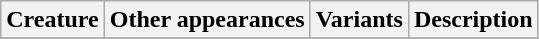<table class="wikitable">
<tr ">
<th>Creature</th>
<th>Other appearances</th>
<th>Variants</th>
<th>Description</th>
</tr>
<tr>
</tr>
</table>
